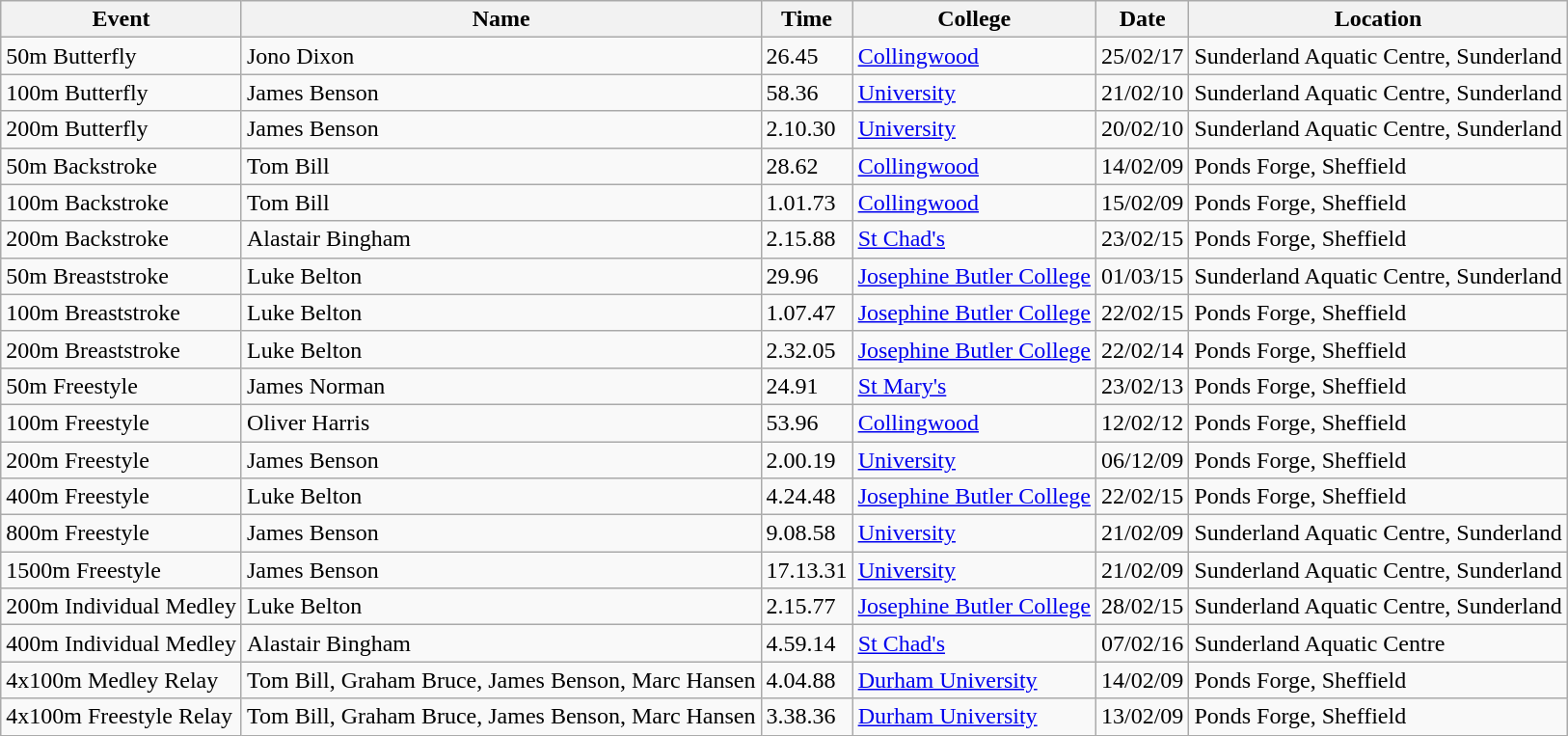<table class="wikitable">
<tr>
<th>Event</th>
<th>Name</th>
<th>Time</th>
<th>College</th>
<th>Date</th>
<th>Location</th>
</tr>
<tr>
<td>50m Butterfly</td>
<td>Jono Dixon</td>
<td>26.45</td>
<td>  <a href='#'>Collingwood</a></td>
<td>25/02/17</td>
<td>Sunderland Aquatic Centre, Sunderland</td>
</tr>
<tr>
<td>100m Butterfly</td>
<td>James Benson</td>
<td>58.36</td>
<td>  <a href='#'>University</a></td>
<td>21/02/10</td>
<td>Sunderland Aquatic Centre, Sunderland</td>
</tr>
<tr>
<td>200m Butterfly</td>
<td>James Benson</td>
<td>2.10.30</td>
<td>  <a href='#'>University</a></td>
<td>20/02/10</td>
<td>Sunderland Aquatic Centre, Sunderland</td>
</tr>
<tr>
<td>50m Backstroke</td>
<td>Tom Bill</td>
<td>28.62</td>
<td>  <a href='#'>Collingwood</a></td>
<td>14/02/09</td>
<td>Ponds Forge, Sheffield</td>
</tr>
<tr>
<td>100m Backstroke</td>
<td>Tom Bill</td>
<td>1.01.73</td>
<td>  <a href='#'>Collingwood</a></td>
<td>15/02/09</td>
<td>Ponds Forge, Sheffield</td>
</tr>
<tr>
<td>200m Backstroke</td>
<td>Alastair Bingham</td>
<td>2.15.88</td>
<td>  <a href='#'>St Chad's</a></td>
<td>23/02/15</td>
<td>Ponds Forge, Sheffield</td>
</tr>
<tr>
<td>50m Breaststroke</td>
<td>Luke Belton</td>
<td>29.96</td>
<td>  <a href='#'>Josephine Butler College</a></td>
<td>01/03/15</td>
<td>Sunderland Aquatic Centre, Sunderland</td>
</tr>
<tr>
<td>100m Breaststroke</td>
<td>Luke Belton</td>
<td>1.07.47</td>
<td>  <a href='#'>Josephine Butler College</a></td>
<td>22/02/15</td>
<td>Ponds Forge, Sheffield</td>
</tr>
<tr>
<td>200m Breaststroke</td>
<td>Luke Belton</td>
<td>2.32.05</td>
<td>  <a href='#'>Josephine Butler College</a></td>
<td>22/02/14</td>
<td>Ponds Forge, Sheffield</td>
</tr>
<tr>
<td>50m Freestyle</td>
<td>James Norman</td>
<td>24.91</td>
<td>  <a href='#'>St Mary's</a></td>
<td>23/02/13</td>
<td>Ponds Forge, Sheffield</td>
</tr>
<tr>
<td>100m Freestyle</td>
<td>Oliver Harris</td>
<td>53.96</td>
<td>  <a href='#'>Collingwood</a></td>
<td>12/02/12</td>
<td>Ponds Forge, Sheffield</td>
</tr>
<tr>
<td>200m Freestyle</td>
<td>James Benson</td>
<td>2.00.19</td>
<td>  <a href='#'>University</a></td>
<td>06/12/09</td>
<td>Ponds Forge, Sheffield</td>
</tr>
<tr>
<td>400m Freestyle</td>
<td>Luke Belton</td>
<td>4.24.48</td>
<td>  <a href='#'>Josephine Butler College</a></td>
<td>22/02/15</td>
<td>Ponds Forge, Sheffield</td>
</tr>
<tr>
<td>800m Freestyle</td>
<td>James Benson</td>
<td>9.08.58</td>
<td>  <a href='#'>University</a></td>
<td>21/02/09</td>
<td>Sunderland Aquatic Centre, Sunderland</td>
</tr>
<tr>
<td>1500m Freestyle</td>
<td>James Benson</td>
<td>17.13.31</td>
<td>  <a href='#'>University</a></td>
<td>21/02/09</td>
<td>Sunderland Aquatic Centre, Sunderland</td>
</tr>
<tr>
<td>200m Individual Medley</td>
<td>Luke Belton</td>
<td>2.15.77</td>
<td>  <a href='#'>Josephine Butler College</a></td>
<td>28/02/15</td>
<td>Sunderland Aquatic Centre, Sunderland</td>
</tr>
<tr>
<td>400m Individual Medley</td>
<td>Alastair Bingham</td>
<td>4.59.14</td>
<td>  <a href='#'>St Chad's</a></td>
<td>07/02/16</td>
<td>Sunderland Aquatic Centre</td>
</tr>
<tr>
<td>4x100m Medley Relay</td>
<td>Tom Bill, Graham Bruce, James Benson, Marc Hansen</td>
<td>4.04.88</td>
<td>  <a href='#'>Durham University</a></td>
<td>14/02/09</td>
<td>Ponds Forge, Sheffield</td>
</tr>
<tr>
<td>4x100m Freestyle Relay</td>
<td>Tom Bill, Graham Bruce, James Benson, Marc Hansen</td>
<td>3.38.36</td>
<td>  <a href='#'>Durham University</a></td>
<td>13/02/09</td>
<td>Ponds Forge, Sheffield</td>
</tr>
</table>
